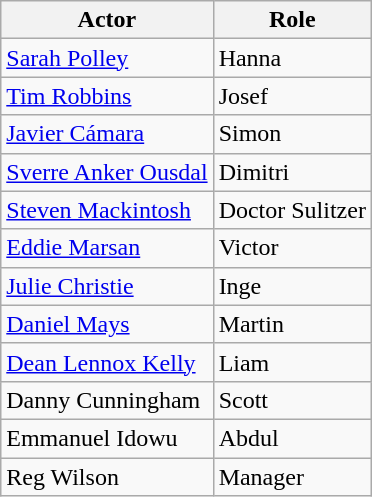<table class=wikitable>
<tr>
<th>Actor</th>
<th>Role</th>
</tr>
<tr>
<td><a href='#'>Sarah Polley</a></td>
<td>Hanna</td>
</tr>
<tr>
<td><a href='#'>Tim Robbins</a></td>
<td>Josef</td>
</tr>
<tr>
<td><a href='#'>Javier Cámara</a></td>
<td>Simon</td>
</tr>
<tr>
<td><a href='#'>Sverre Anker Ousdal</a></td>
<td>Dimitri</td>
</tr>
<tr>
<td><a href='#'>Steven Mackintosh</a></td>
<td>Doctor Sulitzer</td>
</tr>
<tr>
<td><a href='#'>Eddie Marsan</a></td>
<td>Victor</td>
</tr>
<tr>
<td><a href='#'>Julie Christie</a></td>
<td>Inge</td>
</tr>
<tr>
<td><a href='#'>Daniel Mays</a></td>
<td>Martin</td>
</tr>
<tr>
<td><a href='#'>Dean Lennox Kelly</a></td>
<td>Liam</td>
</tr>
<tr>
<td>Danny Cunningham</td>
<td>Scott</td>
</tr>
<tr>
<td>Emmanuel Idowu</td>
<td>Abdul</td>
</tr>
<tr>
<td>Reg Wilson</td>
<td>Manager</td>
</tr>
</table>
